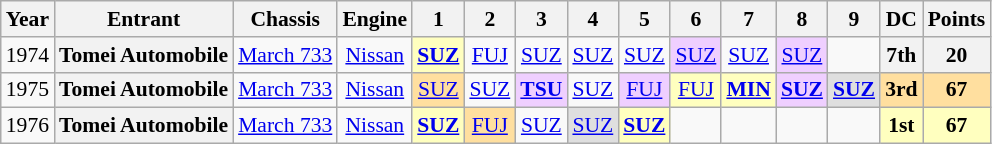<table class="wikitable" style="text-align:center; font-size:90%">
<tr>
<th>Year</th>
<th>Entrant</th>
<th>Chassis</th>
<th>Engine</th>
<th>1</th>
<th>2</th>
<th>3</th>
<th>4</th>
<th>5</th>
<th>6</th>
<th>7</th>
<th>8</th>
<th>9</th>
<th>DC</th>
<th>Points</th>
</tr>
<tr>
<td>1974</td>
<th>Tomei Automobile</th>
<td><a href='#'>March 733</a></td>
<td><a href='#'>Nissan</a></td>
<td style="background:#FFFFBF;"><strong><a href='#'>SUZ</a></strong><br></td>
<td><a href='#'>FUJ</a></td>
<td><a href='#'>SUZ</a></td>
<td><a href='#'>SUZ</a></td>
<td><a href='#'>SUZ</a></td>
<td style="background:#EFCFFF;"><a href='#'>SUZ</a><br></td>
<td><a href='#'>SUZ</a></td>
<td style="background:#EFCFFF;"><a href='#'>SUZ</a><br></td>
<td></td>
<th>7th</th>
<th>20</th>
</tr>
<tr>
<td>1975</td>
<th>Tomei Automobile</th>
<td><a href='#'>March 733</a></td>
<td><a href='#'>Nissan</a></td>
<td style="background:#FFDF9F;"><a href='#'>SUZ</a><br></td>
<td><a href='#'>SUZ</a></td>
<td style="background:#EFCFFF;"><strong><a href='#'>TSU</a></strong><br></td>
<td><a href='#'>SUZ</a></td>
<td style="background:#EFCFFF;"><a href='#'>FUJ</a><br></td>
<td style="background:#FFFFBF;"><a href='#'>FUJ</a><br></td>
<td style="background:#FFFFBF;"><strong><a href='#'>MIN</a></strong><br></td>
<td style="background:#EFCFFF;"><strong><a href='#'>SUZ</a></strong><br></td>
<td style="background:#DFDFDF;"><strong><a href='#'>SUZ</a></strong><br></td>
<th style="background:#FFDF9F;"><strong>3rd</strong></th>
<th style="background:#FFDF9F;"><strong>67</strong></th>
</tr>
<tr>
<td>1976</td>
<th>Tomei Automobile</th>
<td><a href='#'>March 733</a></td>
<td><a href='#'>Nissan</a></td>
<td style="background:#FFFFBF;"><strong><a href='#'>SUZ</a></strong><br></td>
<td style="background:#FFDF9F;"><a href='#'>FUJ</a><br></td>
<td><a href='#'>SUZ</a></td>
<td style="background:#DFDFDF;"><a href='#'>SUZ</a><br></td>
<td style="background:#FFFFBF;"><strong><a href='#'>SUZ</a></strong><br></td>
<td></td>
<td></td>
<td></td>
<td></td>
<td style="background:#FFFFBF;"><strong>1st</strong></td>
<td style="background:#FFFFBF;"><strong>67</strong></td>
</tr>
</table>
